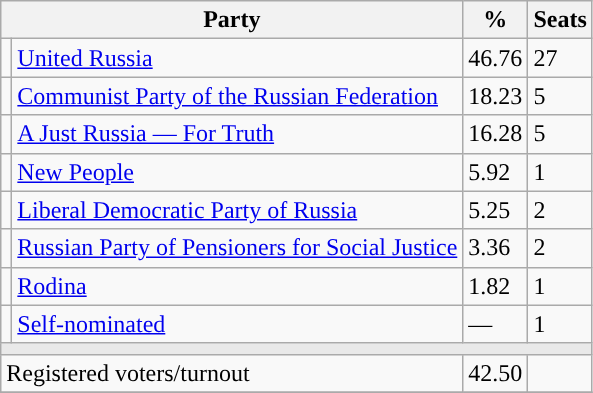<table class="wikitable">
<tr>
<th colspan=2>Party</th>
<th>%</th>
<th>Seats</th>
</tr>
<tr>
<td style="background:"></td>
<td><a href='#'>United Russia</a></td>
<td>46.76</td>
<td>27</td>
</tr>
<tr>
<td style="background:"></td>
<td><a href='#'>Communist Party of the Russian Federation</a></td>
<td>18.23</td>
<td>5</td>
</tr>
<tr>
<td style="background:"></td>
<td><a href='#'>A Just Russia — For Truth</a></td>
<td>16.28</td>
<td>5</td>
</tr>
<tr>
<td style="background:"></td>
<td><a href='#'>New People</a></td>
<td>5.92</td>
<td>1</td>
</tr>
<tr>
<td style="background:"></td>
<td><a href='#'>Liberal Democratic Party of Russia</a></td>
<td>5.25</td>
<td>2</td>
</tr>
<tr>
<td style="background:"></td>
<td><a href='#'>Russian Party of Pensioners for Social Justice</a></td>
<td>3.36</td>
<td>2</td>
</tr>
<tr>
<td style="background:"></td>
<td><a href='#'>Rodina</a></td>
<td>1.82</td>
<td>1</td>
</tr>
<tr>
<td style="background:"></td>
<td><a href='#'>Self-nominated</a></td>
<td>—</td>
<td>1</td>
</tr>
<tr>
<td colspan=4 style="background:#E9E9E9;"></td>
</tr>
<tr>
<td align=left colspan=2>Registered voters/turnout</td>
<td>42.50</td>
<td></td>
</tr>
<tr>
</tr>
</table>
